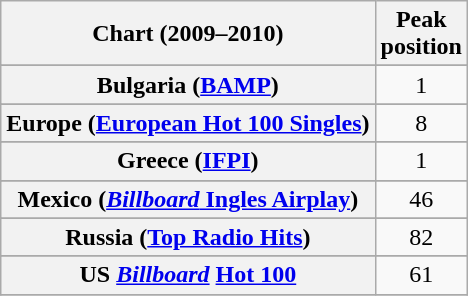<table class="wikitable plainrowheaders sortable" style="text-align:center;" border="1">
<tr>
<th scope="col">Chart (2009–2010)</th>
<th scope="col">Peak<br>position</th>
</tr>
<tr>
</tr>
<tr>
</tr>
<tr>
</tr>
<tr>
</tr>
<tr>
<th scope="row">Bulgaria (<a href='#'>BAMP</a>)</th>
<td>1</td>
</tr>
<tr>
</tr>
<tr>
</tr>
<tr>
</tr>
<tr>
</tr>
<tr>
<th scope="row">Europe (<a href='#'>European Hot 100 Singles</a>)</th>
<td>8</td>
</tr>
<tr>
</tr>
<tr>
</tr>
<tr>
</tr>
<tr>
<th scope="row">Greece (<a href='#'>IFPI</a>)</th>
<td>1</td>
</tr>
<tr>
</tr>
<tr>
</tr>
<tr>
</tr>
<tr>
<th scope="row">Mexico (<a href='#'><em>Billboard</em> Ingles Airplay</a>)</th>
<td>46</td>
</tr>
<tr>
</tr>
<tr>
</tr>
<tr>
</tr>
<tr>
</tr>
<tr>
</tr>
<tr>
<th scope="row">Russia (<a href='#'>Top Radio Hits</a>)</th>
<td>82</td>
</tr>
<tr>
</tr>
<tr>
</tr>
<tr>
</tr>
<tr>
</tr>
<tr>
</tr>
<tr>
</tr>
<tr>
<th scope="row">US <em><a href='#'>Billboard</a></em> <a href='#'>Hot 100</a></th>
<td>61</td>
</tr>
<tr>
</tr>
</table>
